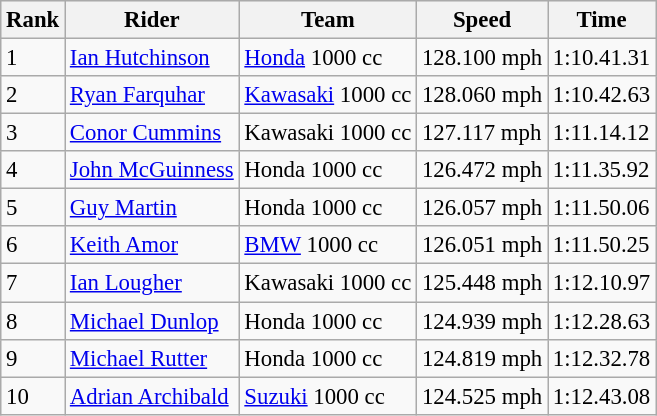<table class="wikitable" style="font-size: 95%;">
<tr style="background:#efefef;">
<th>Rank</th>
<th>Rider</th>
<th>Team</th>
<th>Speed</th>
<th>Time</th>
</tr>
<tr>
<td>1</td>
<td> <a href='#'>Ian Hutchinson</a></td>
<td><a href='#'>Honda</a> 1000 cc</td>
<td>128.100 mph</td>
<td>1:10.41.31</td>
</tr>
<tr>
<td>2</td>
<td> <a href='#'>Ryan Farquhar</a></td>
<td><a href='#'>Kawasaki</a> 1000 cc</td>
<td>128.060 mph</td>
<td>1:10.42.63</td>
</tr>
<tr>
<td>3</td>
<td> <a href='#'>Conor Cummins</a></td>
<td>Kawasaki 1000 cc</td>
<td>127.117 mph</td>
<td>1:11.14.12</td>
</tr>
<tr>
<td>4</td>
<td> <a href='#'>John McGuinness</a></td>
<td>Honda 1000 cc</td>
<td>126.472 mph</td>
<td>1:11.35.92</td>
</tr>
<tr>
<td>5</td>
<td> <a href='#'>Guy Martin</a></td>
<td>Honda 1000 cc</td>
<td>126.057 mph</td>
<td>1:11.50.06</td>
</tr>
<tr>
<td>6</td>
<td> <a href='#'>Keith Amor</a></td>
<td><a href='#'>BMW</a> 1000 cc</td>
<td>126.051 mph</td>
<td>1:11.50.25</td>
</tr>
<tr>
<td>7</td>
<td> <a href='#'>Ian Lougher</a></td>
<td>Kawasaki 1000 cc</td>
<td>125.448 mph</td>
<td>1:12.10.97</td>
</tr>
<tr>
<td>8</td>
<td> <a href='#'>Michael Dunlop</a></td>
<td>Honda 1000 cc</td>
<td>124.939 mph</td>
<td>1:12.28.63</td>
</tr>
<tr>
<td>9</td>
<td> <a href='#'>Michael Rutter</a></td>
<td>Honda 1000 cc</td>
<td>124.819 mph</td>
<td>1:12.32.78</td>
</tr>
<tr>
<td>10</td>
<td> <a href='#'>Adrian Archibald</a></td>
<td><a href='#'>Suzuki</a> 1000 cc</td>
<td>124.525 mph</td>
<td>1:12.43.08</td>
</tr>
</table>
